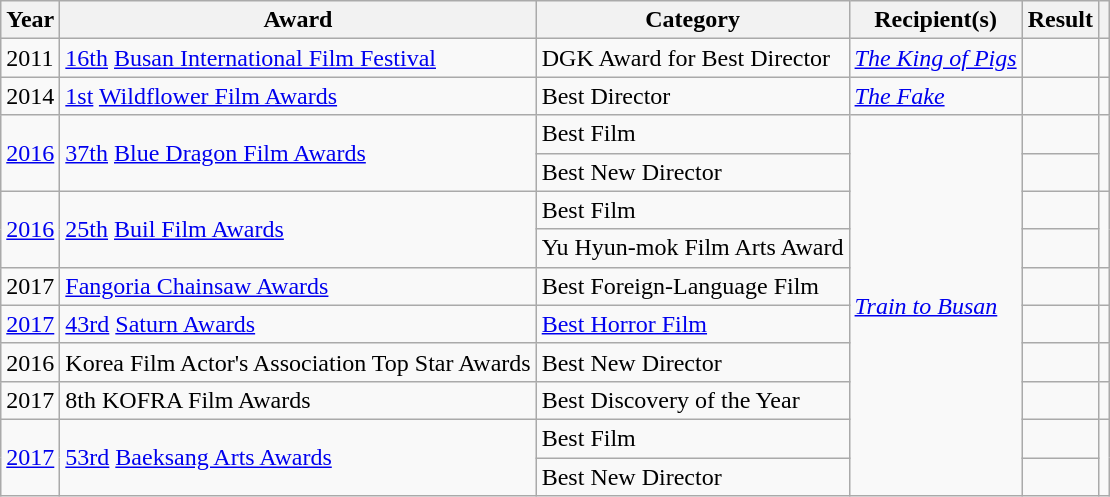<table class="wikitable sortable">
<tr>
<th>Year</th>
<th>Award</th>
<th>Category</th>
<th>Recipient(s)</th>
<th>Result</th>
<th class="unsortable"></th>
</tr>
<tr>
<td>2011</td>
<td><a href='#'>16th</a> <a href='#'>Busan International Film Festival</a></td>
<td>DGK Award for Best Director</td>
<td><em><a href='#'>The King of Pigs</a></em></td>
<td></td>
<td></td>
</tr>
<tr>
<td>2014</td>
<td><a href='#'>1st</a> <a href='#'>Wildflower Film Awards</a></td>
<td>Best Director</td>
<td><em><a href='#'>The Fake</a></em></td>
<td></td>
<td></td>
</tr>
<tr>
<td rowspan="2"><a href='#'>2016</a></td>
<td rowspan="2"><a href='#'>37th</a> <a href='#'>Blue Dragon Film Awards</a></td>
<td>Best Film</td>
<td rowspan="10"><em><a href='#'>Train to Busan</a></em></td>
<td></td>
<td rowspan="2" style="text-align:center;"></td>
</tr>
<tr>
<td>Best New Director</td>
<td></td>
</tr>
<tr>
<td rowspan="2"><a href='#'>2016</a></td>
<td rowspan="2"><a href='#'>25th</a> <a href='#'>Buil Film Awards</a></td>
<td>Best Film</td>
<td></td>
<td rowspan="2" style="text-align:center;"></td>
</tr>
<tr>
<td>Yu Hyun-mok Film Arts Award</td>
<td></td>
</tr>
<tr>
<td>2017</td>
<td><a href='#'>Fangoria Chainsaw Awards</a></td>
<td>Best Foreign-Language Film</td>
<td></td>
<td style="text-align:center;"></td>
</tr>
<tr>
<td><a href='#'>2017</a></td>
<td><a href='#'>43rd</a> <a href='#'>Saturn Awards</a></td>
<td><a href='#'>Best Horror Film</a></td>
<td></td>
<td style="text-align:center;"></td>
</tr>
<tr>
<td>2016</td>
<td>Korea Film Actor's Association Top Star Awards</td>
<td>Best New Director</td>
<td></td>
<td></td>
</tr>
<tr>
<td>2017</td>
<td>8th KOFRA Film Awards</td>
<td>Best Discovery of the Year</td>
<td></td>
<td></td>
</tr>
<tr>
<td rowspan="2"><a href='#'>2017</a></td>
<td rowspan="2"><a href='#'>53rd</a> <a href='#'>Baeksang Arts Awards</a></td>
<td>Best Film</td>
<td></td>
<td rowspan="2"></td>
</tr>
<tr>
<td>Best New Director</td>
<td></td>
</tr>
</table>
